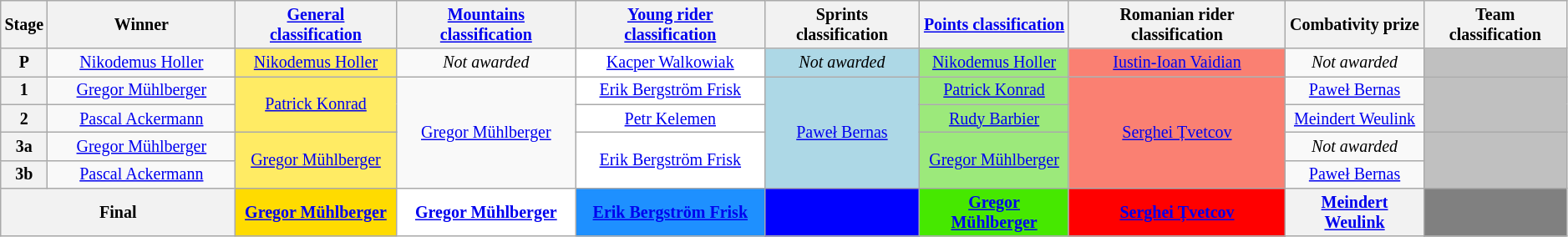<table class="wikitable" style="text-align: center; font-size:smaller;">
<tr>
<th style="width:1%;">Stage</th>
<th style="width:12%;">Winner</th>
<th style=width="12%"><a href='#'>General classification</a><br></th>
<th style=width="12%"><a href='#'>Mountains classification</a><br></th>
<th style=width="12%"><a href='#'>Young rider classification</a><br></th>
<th style=width="12%">Sprints classification<br></th>
<th style=width="12%"><a href='#'>Points classification</a><br></th>
<th style=width="12%">Romanian rider classification<br></th>
<th style=width="12%">Combativity prize<br></th>
<th style=width="12%">Team classification</th>
</tr>
<tr>
<th>P</th>
<td><a href='#'>Nikodemus Holler</a></td>
<td style="background:#FFEB64;"><a href='#'>Nikodemus Holler</a></td>
<td style="background:offwhite;"><em>Not awarded</em></td>
<td style="background:white;"><a href='#'>Kacper Walkowiak</a></td>
<td style="background:lightblue;"><em>Not awarded</em></td>
<td style="background:#9CE97B;"><a href='#'>Nikodemus Holler</a></td>
<td style="background:salmon;"><a href='#'>Iustin-Ioan Vaidian</a></td>
<td><em>Not awarded</em></td>
<td style="background:#C0C0C0;"></td>
</tr>
<tr>
<th>1</th>
<td><a href='#'>Gregor Mühlberger</a></td>
<td style="background:#FFEB64;" rowspan="2"><a href='#'>Patrick Konrad</a></td>
<td style="background:offwhite;" rowspan="4"><a href='#'>Gregor Mühlberger</a></td>
<td style="background:white;"><a href='#'>Erik Bergström Frisk</a></td>
<td style="background:lightblue;" rowspan="4"><a href='#'>Paweł Bernas</a></td>
<td style="background:#9CE97B;"><a href='#'>Patrick Konrad</a></td>
<td style="background:salmon;" rowspan="4"><a href='#'>Serghei Țvetcov</a></td>
<td><a href='#'>Paweł Bernas</a></td>
<td style="background:#C0C0C0;" rowspan="2"></td>
</tr>
<tr>
<th>2</th>
<td><a href='#'>Pascal Ackermann</a></td>
<td style="background:white;"><a href='#'>Petr Kelemen</a></td>
<td style="background:#9CE97B;"><a href='#'>Rudy Barbier</a></td>
<td><a href='#'>Meindert Weulink</a></td>
</tr>
<tr>
<th>3a</th>
<td><a href='#'>Gregor Mühlberger</a></td>
<td style="background:#FFEB64;" rowspan="2"><a href='#'>Gregor Mühlberger</a></td>
<td style="background:white;" rowspan="2"><a href='#'>Erik Bergström Frisk</a></td>
<td style="background:#9CE97B;" rowspan="2"><a href='#'>Gregor Mühlberger</a></td>
<td><em>Not awarded</em></td>
<td style="background:#C0C0C0;" rowspan="2"></td>
</tr>
<tr>
<th>3b</th>
<td><a href='#'>Pascal Ackermann</a></td>
<td><a href='#'>Paweł Bernas</a></td>
</tr>
<tr>
<th colspan="2">Final</th>
<th style="background:#FFDB00;"><a href='#'>Gregor Mühlberger</a></th>
<th style="background:white;"><a href='#'>Gregor Mühlberger</a></th>
<th style="background:dodgerblue;"><a href='#'>Erik Bergström Frisk</a></th>
<th style="background:blue;"></th>
<th style="background:#46E800;"><a href='#'>Gregor Mühlberger</a></th>
<th style="background:red;"><a href='#'>Serghei Țvetcov</a></th>
<th style="backgroung:orange;"><a href='#'>Meindert Weulink</a></th>
<th style="background:grey;"></th>
</tr>
</table>
